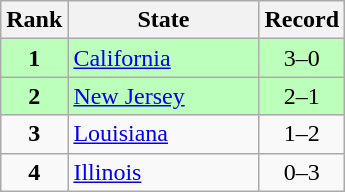<table class="wikitable">
<tr>
<th>Rank</th>
<th>State</th>
<th>Record</th>
</tr>
<tr bgcolor="bbffbb">
<td align=center><strong>1</strong></td>
<td align="left" width="120"> <a href='#'>California</a></td>
<td align=center>3–0</td>
</tr>
<tr bgcolor="bbffbb">
<td align=center><strong>2</strong></td>
<td align="left" width="120"> <a href='#'>New Jersey</a></td>
<td align=center>2–1</td>
</tr>
<tr>
<td align=center><strong>3</strong></td>
<td align="left" width="120"> <a href='#'>Louisiana</a></td>
<td align=center>1–2</td>
</tr>
<tr>
<td align=center><strong>4</strong></td>
<td align="left" width="120"> <a href='#'>Illinois</a></td>
<td align=center>0–3</td>
</tr>
</table>
